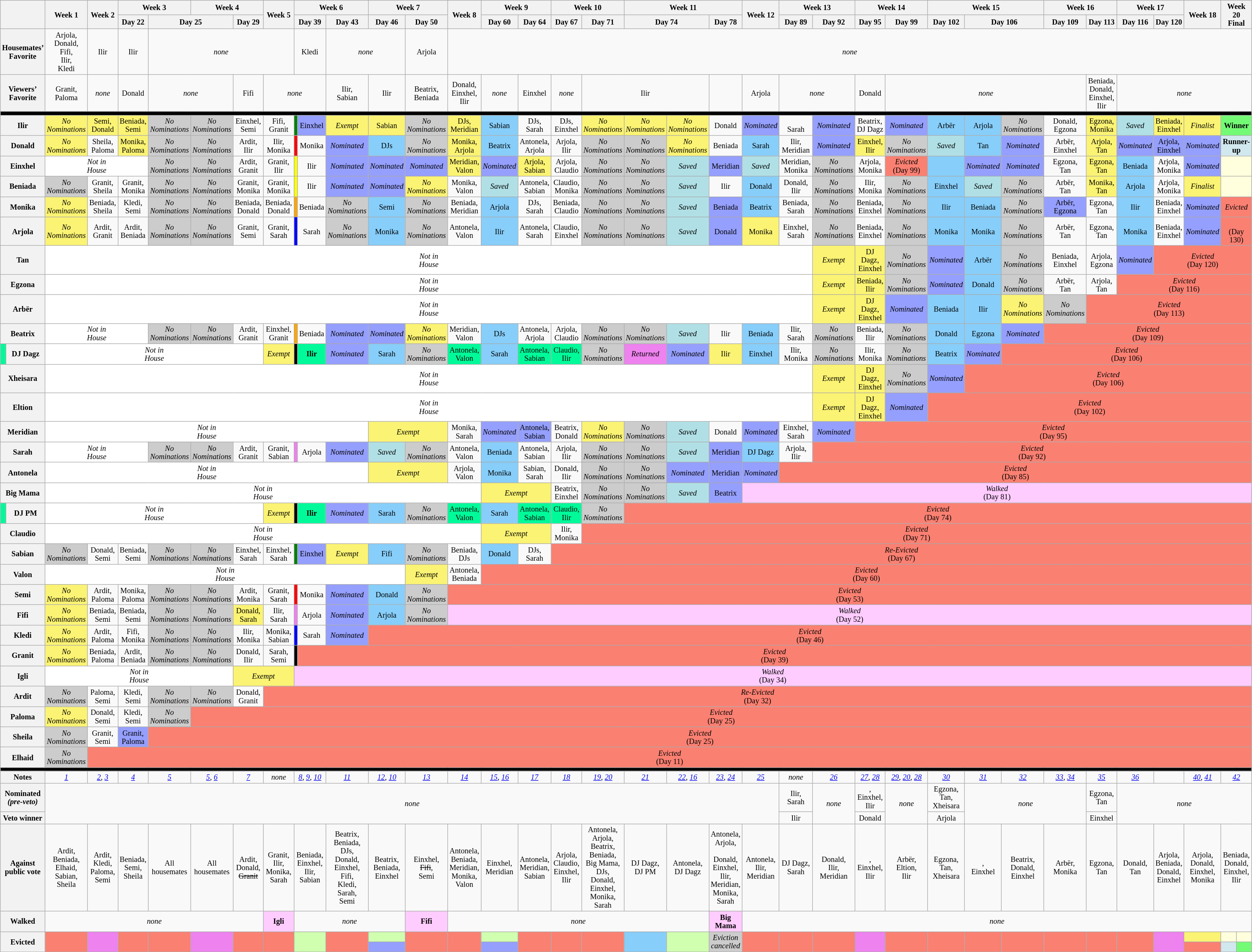<table class="wikitable" style="text-align:center; font-size:85%; line-height:15px; width:100%">
<tr>
<th style="width:5%" rowspan="2" colspan="2"></th>
<th style="width:6%" rowspan="2">Week 1</th>
<th style="width:5%" rowspan="2">Week 2</th>
<th style="width:5%" colspan="2">Week 3</th>
<th style="width:5%" colspan="2">Week 4</th>
<th style="width:5%" rowspan="2">Week 5</th>
<th style="width:5%" colspan="3">Week 6</th>
<th style="width:5%" colspan="2">Week 7</th>
<th style="width:5%" rowspan="2">Week 8</th>
<th style="width:5%" colspan="2">Week 9</th>
<th style="width:5%" colspan="2">Week 10</th>
<th style="width:5%" colspan="3">Week 11</th>
<th style="width:5%" rowspan="2">Week 12</th>
<th style="width:5%" colspan="2">Week 13</th>
<th style="width:5%" colspan="2">Week 14</th>
<th style="width:5%" colspan="3">Week 15</th>
<th style="width:5%" colspan="2">Week 16</th>
<th style="width:5%" colspan="2">Week 17</th>
<th style="width:5%" rowspan="2">Week 18</th>
<th style="width:5%" colspan="2" rowspan="2">Week 20<br>Final</th>
</tr>
<tr>
<th>Day 22</th>
<th colspan="2">Day 25</th>
<th>Day 29</th>
<th colspan="2">Day 39</th>
<th>Day 43</th>
<th>Day 46</th>
<th>Day 50</th>
<th>Day 60</th>
<th>Day 64</th>
<th>Day 67</th>
<th>Day 71</th>
<th colspan="2">Day 74</th>
<th>Day 78</th>
<th>Day 89</th>
<th>Day 92</th>
<th>Day 95</th>
<th>Day 99</th>
<th>Day 102</th>
<th colspan="2">Day 106</th>
<th>Day 109</th>
<th>Day 113</th>
<th>Day 116</th>
<th>Day 120</th>
</tr>
<tr>
<th colspan="2">Housemates’ Favorite</th>
<td>Arjola,<br>Donald,<br>Fifi,<br>Ilir,<br>Kledi</td>
<td>Ilir</td>
<td>Ilir</td>
<td colspan="4"><em>none</em></td>
<td colspan="2">Kledi</td>
<td colspan="2"><em>none</em></td>
<td>Arjola</td>
<td colspan="23"><em>none</em></td>
</tr>
<tr>
<th colspan="2">Viewers’ Favorite</th>
<td>Granit,<br>Paloma</td>
<td><em>none</em></td>
<td>Donald</td>
<td colspan="2"><em>none</em></td>
<td>Fifi</td>
<td colspan="3"><em>none</em></td>
<td>Ilir,<br>Sabian</td>
<td>Ilir</td>
<td>Beatrix,<br>Beniada</td>
<td>Donald,<br>Einxhel,<br>Ilir</td>
<td><em>none</em></td>
<td>Einxhel</td>
<td><em>none</em></td>
<td colspan="3">Ilir</td>
<td></td>
<td>Arjola</td>
<td colspan="2"><em>none</em></td>
<td>Donald</td>
<td colspan="5"><em>none</em></td>
<td>Beniada,<br>Donald,<br>Einxhel,<br>Ilir</td>
<td colspan="5"><em>none</em></td>
</tr>
<tr>
<th style="background:#000" colspan="37"></th>
</tr>
<tr>
<th colspan="2">Ilir</th>
<td style="background:#FBF373;"><em>No<br>Nominations</em></td>
<td style="background:#FBF373;">Semi,<br>Donald</td>
<td style="background:#FBF373;">Beniada,<br>Semi</td>
<td bgcolor="CCCCCC"><em>No<br>Nominations</em></td>
<td bgcolor="CCCCCC"><em>No<br>Nominations</em></td>
<td>Einxhel,<br>Semi</td>
<td>Fifi,<br>Granit</td>
<td style="background:green"></td>
<td style="background:#959FFD">Einxhel</td>
<td style="background:#FBF373;"><em>Exempt</em></td>
<td style="background:#FBF373;">Sabian</td>
<td bgcolor="CCCCCC"><em>No<br>Nominations</em></td>
<td style="background:#FBF373;">DJs,<br>Meridian</td>
<td style="background:#87CEFA">Sabian</td>
<td>DJs,<br>Sarah</td>
<td>DJs,<br>Einxhel</td>
<td style="background:#FBF373;"><em>No<br>Nominations</em></td>
<td style="background:#FBF373;"><em>No<br>Nominations</em></td>
<td style="background:#FBF373;"><em>No<br>Nominations</em></td>
<td>Donald</td>
<td style="background:#959FFD"><em>Nominated</em></td>
<td><br>Sarah</td>
<td style="background:#959FFD"><em>Nominated</em></td>
<td>Beatrix,<br>DJ Dagz</td>
<td style="background:#959FFD"><em>Nominated</em></td>
<td style="background:#87CEFA">Arbër</td>
<td style="background:#87CEFA">Arjola</td>
<td bgcolor="CCCCCC"><em>No<br>Nominations</em></td>
<td>Donald,<br>Egzona</td>
<td style="background:#FBF373;">Egzona,<br>Monika</td>
<td style="background:#B0E0E6"><em>Saved</em></td>
<td style="background:#FBF373;">Beniada,<br>Einxhel</td>
<td style="background:#FBF373;"><em>Finalist</em></td>
<td colspan="2" style="background:#73FB76"><strong>Winner</strong><br></td>
</tr>
<tr>
<th colspan="2">Donald</th>
<td style="background:#FBF373;"><em>No<br>Nominations</em></td>
<td>Sheila,<br>Paloma</td>
<td style="background:#FBF373;">Monika,<br>Paloma</td>
<td bgcolor="CCCCCC"><em>No<br>Nominations</em></td>
<td bgcolor="CCCCCC"><em>No<br>Nominations</em></td>
<td>Ardit,<br>Ilir</td>
<td>Ilir,<br>Monika</td>
<td style="background:red"></td>
<td>Monika</td>
<td style="background:#959FFD"><em>Nominated</em></td>
<td style="background:#87CEFA">DJs</td>
<td bgcolor="CCCCCC"><em>No<br>Nominations</em></td>
<td style="background:#FBF373;">Monika,<br>Arjola</td>
<td style="background:#87CEFA">Beatrix</td>
<td>Antonela,<br>Arjola</td>
<td>Arjola,<br>Ilir</td>
<td bgcolor="CCCCCC"><em>No<br>Nominations</em></td>
<td bgcolor="CCCCCC"><em>No<br>Nominations</em></td>
<td style="background:#FBF373;"><em>No<br>Nominations</em></td>
<td>Beniada</td>
<td style="background:#87CEFA">Sarah</td>
<td>Ilir,<br>Meridian</td>
<td style="background:#959FFD"><em>Nominated</em></td>
<td style="background:#FBF373;">Einxhel,<br>Ilir</td>
<td bgcolor="CCCCCC"><em>No<br>Nominations</em></td>
<td style="background:#B0E0E6"><em>Saved</em></td>
<td style="background:#87CEFA">Tan</td>
<td style="background:#959FFD"><em>Nominated</em></td>
<td>Arbër,<br>Einxhel</td>
<td style="background:#FBF373;">Arjola,<br>Tan</td>
<td style="background:#959FFD"><em>Nominated</em></td>
<td style="background:#959FFD">Arjola,<br>Einxhel</td>
<td style="background:#959FFD"><em>Nominated</em></td>
<td colspan="2" style="background:#D1E8EF;"><strong>Runner-up</strong><br></td>
</tr>
<tr>
<th colspan="2">Einxhel</th>
<td colspan="3" style="background:white;"><em>Not in<br>House</em></td>
<td bgcolor="CCCCCC"><em>No<br>Nominations</em></td>
<td bgcolor="CCCCCC"><em>No<br>Nominations</em></td>
<td>Ardit,<br>Granit</td>
<td>Granit,<br>Ilir</td>
<td style="background:yellow"></td>
<td>Ilir</td>
<td style="background:#959FFD"><em>Nominated</em></td>
<td style="background:#959FFD"><em>Nominated</em></td>
<td style="background:#959FFD"><em>Nominated</em></td>
<td style="background:#FBF373;">Meridian,<br>Valon</td>
<td style="background:#959FFD"><em>Nominated</em></td>
<td style="background:#FBF373;">Arjola,<br>Sabian</td>
<td>Arjola,<br>Claudio</td>
<td bgcolor="CCCCCC"><em>No<br>Nominations</em></td>
<td bgcolor="CCCCCC"><em>No<br>Nominations</em></td>
<td style="background:#B0E0E6"><em>Saved</em></td>
<td style="background:#959FFD">Meridian</td>
<td style="background:#B0E0E6"><em>Saved</em></td>
<td>Meridian,<br>Monika</td>
<td bgcolor="CCCCCC"><em>No<br>Nominations</em></td>
<td>Arjola,<br>Monika</td>
<td style="background:salmon;"><em>Evicted</em><br>(Day 99)</td>
<td style="background:#87CEFA"></td>
<td style="background:#959FFD"><em>Nominated</em></td>
<td style="background:#959FFD"><em>Nominated</em></td>
<td>Egzona,<br>Tan</td>
<td style="background:#FBF373;">Egzona,<br>Tan</td>
<td style="background:#87CEFA">Beniada</td>
<td>Arjola,<br>Monika</td>
<td style="background:#959FFD"><em>Nominated</em></td>
<td colspan="2" style="background:#FFFFDD"><strong></strong><br></td>
</tr>
<tr>
<th colspan="2">Beniada</th>
<td bgcolor="CCCCCC"><em>No<br>Nominations</em></td>
<td>Granit,<br>Sheila</td>
<td>Granit,<br>Monika</td>
<td bgcolor="CCCCCC"><em>No<br>Nominations</em></td>
<td bgcolor="CCCCCC"><em>No<br>Nominations</em></td>
<td>Granit,<br>Monika</td>
<td>Granit,<br>Monika</td>
<td style="background:yellow"></td>
<td>Ilir</td>
<td style="background:#959FFD"><em>Nominated</em></td>
<td style="background:#959FFD"><em>Nominated</em></td>
<td style="background:#FBF373;"><em>No<br>Nominations</em></td>
<td>Monika,<br>Valon</td>
<td style="background:#B0E0E6"><em>Saved</em></td>
<td>Antonela,<br>Sabian</td>
<td>Claudio,<br>Monika</td>
<td bgcolor="CCCCCC"><em>No<br>Nominations</em></td>
<td bgcolor="CCCCCC"><em>No<br>Nominations</em></td>
<td style="background:#B0E0E6"><em>Saved</em></td>
<td>Ilir</td>
<td style="background:#87CEFA">Donald</td>
<td>Donald,<br>Ilir</td>
<td bgcolor="CCCCCC"><em>No<br>Nominations</em></td>
<td>Ilir,<br>Monika</td>
<td bgcolor="CCCCCC"><em>No<br>Nominations</em></td>
<td style="background:#87CEFA">Einxhel</td>
<td style="background:#B0E0E6"><em>Saved</em></td>
<td bgcolor="CCCCCC"><em>No<br>Nominations</em></td>
<td>Arbër,<br>Tan</td>
<td style="background:#FBF373;">Monika,<br>Tan</td>
<td style="background:#87CEFA">Arjola</td>
<td>Arjola,<br>Monika</td>
<td style="background:#FBF373;"><em>Finalist</em></td>
<td colspan="2" style="background:#FFFFDD"><strong></strong><br></td>
</tr>
<tr>
<th colspan="2">Monika</th>
<td style="background:#FBF373;"><em>No<br>Nominations</em></td>
<td>Beniada,<br>Sheila</td>
<td>Kledi,<br>Semi</td>
<td bgcolor="CCCCCC"><em>No<br>Nominations</em></td>
<td bgcolor="CCCCCC"><em>No<br>Nominations</em></td>
<td>Beniada,<br>Donald</td>
<td>Beniada,<br>Donald</td>
<td style="background:orange"></td>
<td>Beniada</td>
<td bgcolor="CCCCCC"><em>No<br>Nominations</em></td>
<td style="background:#87CEFA">Semi</td>
<td bgcolor="CCCCCC"><em>No<br>Nominations</em></td>
<td>Beniada,<br>Meridian</td>
<td style="background:#87CEFA">Arjola</td>
<td>DJs,<br>Sarah</td>
<td>Beniada,<br>Claudio</td>
<td bgcolor="CCCCCC"><em>No<br>Nominations</em></td>
<td bgcolor="CCCCCC"><em>No<br>Nominations</em></td>
<td style="background:#B0E0E6"><em>Saved</em></td>
<td style="background:#959FFD">Beniada</td>
<td style="background:#87CEFA">Beatrix</td>
<td>Beniada,<br>Sarah</td>
<td bgcolor="CCCCCC"><em>No<br>Nominations</em></td>
<td>Beniada,<br>Einxhel</td>
<td bgcolor="CCCCCC"><em>No<br>Nominations</em></td>
<td style="background:#87CEFA">Ilir</td>
<td style="background:#87CEFA">Beniada</td>
<td bgcolor="CCCCCC"><em>No<br>Nominations</em></td>
<td style="background:#959FFD">Arbër,<br>Egzona</td>
<td>Egzona,<br>Tan</td>
<td style="background:#87CEFA">Ilir</td>
<td>Beniada,<br>Einxhel</td>
<td style="background:#959FFD"><em>Nominated</em></td>
<td colspan="2" style="background:salmon;"><em>Evicted</em><br></td>
</tr>
<tr>
<th colspan="2">Arjola</th>
<td style="background:#FBF373;"><em>No<br>Nominations</em></td>
<td>Ardit,<br>Granit</td>
<td>Ardit,<br>Beniada</td>
<td bgcolor="CCCCCC"><em>No<br>Nominations</em></td>
<td bgcolor="CCCCCC"><em>No<br>Nominations</em></td>
<td>Granit,<br>Semi</td>
<td>Granit,<br>Sarah</td>
<td style="background:blue"></td>
<td>Sarah</td>
<td bgcolor="CCCCCC"><em>No<br>Nominations</em></td>
<td style="background:#87CEFA">Monika</td>
<td bgcolor="CCCCCC"><em>No<br>Nominations</em></td>
<td>Antonela,<br>Valon</td>
<td style="background:#87CEFA">Ilir</td>
<td>Antonela,<br>Sarah</td>
<td>Claudio,<br>Einxhel</td>
<td bgcolor="CCCCCC"><em>No<br>Nominations</em></td>
<td bgcolor="CCCCCC"><em>No<br>Nominations</em></td>
<td style="background:#B0E0E6"><em>Saved</em></td>
<td style="background:#959FFD">Donald</td>
<td style="background:#FBF373;">Monika</td>
<td>Einxhel,<br>Sarah</td>
<td bgcolor="CCCCCC"><em>No<br>Nominations</em></td>
<td>Beniada,<br>Einxhel</td>
<td bgcolor="CCCCCC"><em>No<br>Nominations</em></td>
<td style="background:#87CEFA">Monika</td>
<td style="background:#87CEFA">Monika</td>
<td bgcolor="CCCCCC"><em>No<br>Nominations</em></td>
<td>Arbër,<br>Tan</td>
<td>Egzona,<br>Tan</td>
<td style="background:#87CEFA">Monika</td>
<td>Beniada,<br>Einxhel</td>
<td style="background:#959FFD"><em>Nominated</em></td>
<td colspan="2" style="background:salmon;"><em></em><br>(Day 130)</td>
</tr>
<tr>
<th colspan="2">Tan</th>
<td colspan="22" style="background:white;"><em>Not in<br>House</em></td>
<td style="background:#FBF373;"><em>Exempt</em></td>
<td style="background:#FBF373;">DJ Dagz,<br>Einxhel</td>
<td bgcolor="CCCCCC"><em>No<br>Nominations</em></td>
<td style="background:#959FFD"><em>Nominated</em></td>
<td style="background:#87CEFA">Arbër</td>
<td bgcolor="CCCCCC"><em>No<br>Nominations</em></td>
<td>Beniada,<br>Einxhel</td>
<td>Arjola,<br>Egzona</td>
<td style="background:#959FFD"><em>Nominated</em></td>
<td colspan="4" style="background:salmon;"><em>Evicted</em><br>(Day 120)</td>
</tr>
<tr>
<th colspan="2">Egzona</th>
<td colspan="22" style="background:white;"><em>Not in<br>House</em></td>
<td style="background:#FBF373;"><em>Exempt</em></td>
<td style="background:#FBF373;">Beniada,<br>Ilir</td>
<td bgcolor="CCCCCC"><em>No<br>Nominations</em></td>
<td style="background:#959FFD"><em>Nominated</em></td>
<td style="background:#87CEFA">Donald</td>
<td bgcolor="CCCCCC"><em>No<br>Nominations</em></td>
<td>Arbër,<br>Tan</td>
<td>Arjola,<br>Tan</td>
<td colspan="5" style="background:salmon;"><em>Evicted</em><br>(Day 116)</td>
</tr>
<tr>
<th colspan="2">Arbër</th>
<td colspan="22" style="background:white;"><em>Not in<br>House</em></td>
<td style="background:#FBF373;"><em>Exempt</em></td>
<td style="background:#FBF373;">DJ Dagz,<br>Einxhel</td>
<td style="background:#959FFD"><em>Nominated</em></td>
<td style="background:#87CEFA">Beniada</td>
<td style="background:#87CEFA">Ilir</td>
<td style="background:#FBF373;"><em>No<br>Nominations</em></td>
<td bgcolor="CCCCCC"><em>No<br>Nominations</em></td>
<td colspan="6" style="background:salmon;"><em>Evicted</em><br>(Day 113)</td>
</tr>
<tr>
<th colspan="2">Beatrix</th>
<td colspan="3" style="background:white;"><em>Not in<br>House</em></td>
<td bgcolor="CCCCCC"><em>No<br>Nominations</em></td>
<td bgcolor="CCCCCC"><em>No<br>Nominations</em></td>
<td>Ardit,<br>Granit</td>
<td>Einxhel,<br>Granit</td>
<td style="background:orange"></td>
<td>Beniada</td>
<td style="background:#959FFD"><em>Nominated</em></td>
<td style="background:#959FFD"><em>Nominated</em></td>
<td style="background:#FBF373;"><em>No<br>Nominations</em></td>
<td>Meridian,<br>Valon</td>
<td style="background:#87CEFA">DJs</td>
<td>Antonela,<br>Arjola</td>
<td>Arjola,<br>Claudio</td>
<td bgcolor="CCCCCC"><em>No<br>Nominations</em></td>
<td bgcolor="CCCCCC"><em>No<br>Nominations</em></td>
<td style="background:#B0E0E6"><em>Saved</em></td>
<td>Ilir</td>
<td style="background:#87CEFA">Beniada</td>
<td>Ilir,<br>Sarah</td>
<td bgcolor="CCCCCC"><em>No<br>Nominations</em></td>
<td>Beniada,<br>Ilir</td>
<td bgcolor="CCCCCC"><em>No<br>Nominations</em></td>
<td style="background:#87CEFA">Donald</td>
<td style="background:#87CEFA">Egzona</td>
<td style="background:#959FFD"><em>Nominated</em></td>
<td colspan="7" style="background:salmon;"><em>Evicted</em><br>(Day 109)</td>
</tr>
<tr>
<th style="background:#00FA9A;"></th>
<th>DJ Dagz</th>
<td colspan="6" style="background:white;"><em>Not in<br>House</em></td>
<td style="background:#FBF373;"><em>Exempt</em></td>
<td style="background:black"></td>
<td style="background:#00FA9A;"><strong>Ilir</strong></td>
<td style="background:#959FFD"><em>Nominated</em></td>
<td style="background:#87CEFA">Sarah</td>
<td bgcolor="CCCCCC"><em>No<br>Nominations</em></td>
<td style="background:#00FA9A;">Antonela,<br>Valon</td>
<td style="background:#87CEFA">Sarah</td>
<td style="background:#00FA9A;">Antonela,<br>Sabian</td>
<td style="background:#00FA9A;">Claudio,<br>Ilir</td>
<td bgcolor="CCCCCC"><em>No<br>Nominations</em></td>
<td style="background:#EE82EE;"><em>Returned</em></td>
<td style="background:#959FFD"><em>Nominated</em></td>
<td style="background:#FBF373;">Ilir</td>
<td style="background:#87CEFA">Einxhel</td>
<td>Ilir,<br>Monika</td>
<td bgcolor="CCCCCC"><em>No<br>Nominations</em></td>
<td>Ilir,<br>Monika</td>
<td bgcolor="CCCCCC"><em>No<br>Nominations</em></td>
<td style="background:#87CEFA">Beatrix</td>
<td style="background:#959FFD"><em>Nominated</em></td>
<td colspan="8" style="background:salmon;"><em>Evicted</em><br>(Day 106)</td>
</tr>
<tr>
<th colspan="2">Xheisara</th>
<td colspan="22" style="background:white;"><em>Not in<br>House</em></td>
<td style="background:#FBF373;"><em>Exempt</em></td>
<td style="background:#FBF373;">DJ Dagz,<br>Einxhel</td>
<td bgcolor="CCCCCC"><em>No<br>Nominations</em></td>
<td style="background:#959FFD"><em>Nominated</em></td>
<td colspan="9" style="background:salmon;"><em>Evicted</em><br>(Day 106)</td>
</tr>
<tr>
<th colspan="2">Eltion</th>
<td colspan="22" style="background:white;"><em>Not in<br>House</em></td>
<td style="background:#FBF373;"><em>Exempt</em></td>
<td style="background:#FBF373;">DJ Dagz,<br>Einxhel</td>
<td style="background:#959FFD"><em>Nominated</em></td>
<td colspan="10" style="background:salmon;"><em>Evicted</em><br>(Day 102)</td>
</tr>
<tr>
<th colspan="2">Meridian</th>
<td colspan="10" style="background:white;"><em>Not in<br>House</em></td>
<td colspan="2" style="background:#FBF373;"><em>Exempt</em></td>
<td>Monika,<br>Sarah</td>
<td style="background:#959FFD"><em>Nominated</em></td>
<td style="background:#959FFD">Antonela,<br>Sabian</td>
<td>Beatrix,<br>Donald</td>
<td style="background:#FBF373;"><em>No<br>Nominations</em></td>
<td bgcolor="CCCCCC"><em>No<br>Nominations</em></td>
<td style="background:#B0E0E6"><em>Saved</em></td>
<td>Donald</td>
<td style="background:#959FFD"><em>Nominated</em></td>
<td>Einxhel,<br>Sarah</td>
<td style="background:#959FFD"><em>Nominated</em></td>
<td colspan="12" style="background:salmon;"><em>Evicted</em><br>(Day 95)</td>
</tr>
<tr>
<th colspan="2">Sarah</th>
<td colspan="3" style="background:white;"><em>Not in<br>House</em></td>
<td bgcolor="CCCCCC"><em>No<br>Nominations</em></td>
<td bgcolor="CCCCCC"><em>No<br>Nominations</em></td>
<td>Ardit,<br>Granit</td>
<td>Granit,<br>Sabian</td>
<td style="background:violet"></td>
<td>Arjola</td>
<td style="background:#959FFD"><em>Nominated</em></td>
<td style="background:#B0E0E6"><em>Saved</em></td>
<td bgcolor="CCCCCC"><em>No<br>Nominations</em></td>
<td>Antonela,<br>Valon</td>
<td style="background:#87CEFA">Beniada</td>
<td>Antonela,<br>Sabian</td>
<td>Arjola,<br>Ilir</td>
<td bgcolor="CCCCCC"><em>No<br>Nominations</em></td>
<td bgcolor="CCCCCC"><em>No<br>Nominations</em></td>
<td style="background:#B0E0E6"><em>Saved</em></td>
<td style="background:#959FFD">Meridian</td>
<td style="background:#87CEFA">DJ Dagz</td>
<td>Arjola,<br>Ilir</td>
<td colspan="13" style="background:salmon;"><em>Evicted</em><br>(Day 92)</td>
</tr>
<tr>
<th colspan="2">Antonela</th>
<td colspan="10" style="background:white;"><em>Not in<br>House</em></td>
<td colspan="2" style="background:#FBF373;"><em>Exempt</em></td>
<td>Arjola,<br>Valon</td>
<td style="background:#87CEFA">Monika</td>
<td>Sabian,<br>Sarah</td>
<td>Donald,<br>Ilir</td>
<td bgcolor="CCCCCC"><em>No<br>Nominations</em></td>
<td bgcolor="CCCCCC"><em>No<br>Nominations</em></td>
<td style="background:#959FFD"><em>Nominated</em></td>
<td style="background:#959FFD">Meridian</td>
<td style="background:#959FFD"><em>Nominated</em></td>
<td colspan="14" style="background:salmon;"><em>Evicted</em><br>(Day 85)</td>
</tr>
<tr>
<th colspan="2">Big Mama</th>
<td colspan="13" style="background:white;"><em>Not in<br>House</em></td>
<td colspan="2" style="background:#FBF373;"><em>Exempt</em></td>
<td>Beatrix,<br>Einxhel</td>
<td bgcolor="CCCCCC"><em>No<br>Nominations</em></td>
<td bgcolor="CCCCCC"><em>No<br>Nominations</em></td>
<td style="background:#B0E0E6"><em>Saved</em></td>
<td style="background:#959FFD">Beatrix</td>
<td colspan="15" style="background:#FFCCFF;"><em>Walked</em><br>(Day 81)</td>
</tr>
<tr>
<th style="background:#00FA9A;"></th>
<th>DJ PM</th>
<td colspan="6" style="background:white;"><em>Not in<br>House</em></td>
<td style="background:#FBF373;"><em>Exempt</em></td>
<td style="background:black"></td>
<td style="background:#00FA9A;"><strong>Ilir</strong></td>
<td style="background:#959FFD"><em>Nominated</em></td>
<td style="background:#87CEFA">Sarah</td>
<td bgcolor="CCCCCC"><em>No<br>Nominations</em></td>
<td style="background:#00FA9A;">Antonela,<br>Valon</td>
<td style="background:#87CEFA">Sarah</td>
<td style="background:#00FA9A;">Antonela,<br>Sabian</td>
<td style="background:#00FA9A;">Claudio,<br>Ilir</td>
<td bgcolor="CCCCCC"><em>No<br>Nominations</em></td>
<td colspan="18" style="background:salmon;"><em>Evicted</em><br>(Day 74)</td>
</tr>
<tr>
<th colspan="2">Claudio</th>
<td colspan="13" style="background:white;"><em>Not in<br>House</em></td>
<td colspan="2" style="background:#FBF373;"><em>Exempt</em></td>
<td>Ilir,<br>Monika</td>
<td colspan="19" style="background:salmon;"><em>Evicted</em><br>(Day 71)</td>
</tr>
<tr>
<th colspan="2">Sabian</th>
<td bgcolor="CCCCCC"><em>No<br>Nominations</em></td>
<td>Donald,<br>Semi</td>
<td>Beniada,<br>Semi</td>
<td bgcolor="CCCCCC"><em>No<br>Nominations</em></td>
<td bgcolor="CCCCCC"><em>No<br>Nominations</em></td>
<td>Einxhel,<br>Sarah</td>
<td>Einxhel,<br>Sarah</td>
<td style="background:green"></td>
<td style="background:#959FFD">Einxhel</td>
<td style="background:#FBF373;"><em>Exempt</em></td>
<td style="background:#87CEFA">Fifi</td>
<td bgcolor="CCCCCC"><em>No<br>Nominations</em></td>
<td>Beniada,<br>DJs</td>
<td style="background:#87CEFA">Donald</td>
<td>DJs,<br>Sarah</td>
<td colspan="20" style="background:salmon;"><em>Re-Evicted</em><br>(Day 67)</td>
</tr>
<tr>
<th colspan="2">Valon</th>
<td colspan="11" style="background:white;"><em>Not in<br>House</em></td>
<td style="background:#FBF373;"><em>Exempt</em></td>
<td>Antonela,<br>Beniada</td>
<td colspan="22" style="background:salmon;"><em>Evicted</em><br>(Day 60)</td>
</tr>
<tr>
<th colspan="2">Semi</th>
<td style="background:#FBF373;"><em>No<br>Nominations</em></td>
<td>Ardit,<br>Paloma</td>
<td>Monika,<br>Paloma</td>
<td bgcolor="CCCCCC"><em>No<br>Nominations</em></td>
<td bgcolor="CCCCCC"><em>No<br>Nominations</em></td>
<td>Ardit,<br>Monika</td>
<td>Granit,<br>Sarah</td>
<td style="background:red"></td>
<td>Monika</td>
<td style="background:#959FFD"><em>Nominated</em></td>
<td style="background:#87CEFA">Donald</td>
<td bgcolor="CCCCCC"><em>No<br>Nominations</em></td>
<td colspan="23" style="background:salmon;"><em>Evicted</em><br>(Day 53)</td>
</tr>
<tr>
<th colspan="2">Fifi</th>
<td style="background:#FBF373;"><em>No<br>Nominations</em></td>
<td>Beniada,<br>Semi</td>
<td>Beniada,<br>Semi</td>
<td bgcolor="CCCCCC"><em>No<br>Nominations</em></td>
<td bgcolor="CCCCCC"><em>No<br>Nominations</em></td>
<td style="background:#FBF373;">Donald,<br>Sarah</td>
<td>Ilir,<br>Sarah</td>
<td style="background:violet"></td>
<td>Arjola</td>
<td style="background:#959FFD"><em>Nominated</em></td>
<td style="background:#87CEFA">Arjola</td>
<td bgcolor="CCCCCC"><em>No<br>Nominations</em></td>
<td colspan="23" style="background:#FFCCFF;"><em>Walked</em><br>(Day 52)</td>
</tr>
<tr>
<th colspan="2">Kledi</th>
<td style="background:#FBF373;"><em>No<br>Nominations</em></td>
<td>Ardit,<br>Paloma</td>
<td>Fifi,<br>Monika</td>
<td bgcolor="CCCCCC"><em>No<br>Nominations</em></td>
<td bgcolor="CCCCCC"><em>No<br>Nominations</em></td>
<td>Ilir,<br>Monika</td>
<td>Monika,<br>Sabian</td>
<td style="background:blue"></td>
<td>Sarah</td>
<td style="background:#959FFD"><em>Nominated</em></td>
<td colspan="25" style="background:salmon;"><em>Evicted</em><br>(Day 46)</td>
</tr>
<tr>
<th colspan="2">Granit</th>
<td style="background:#FBF373;"><em>No<br>Nominations</em></td>
<td>Beniada,<br>Paloma</td>
<td>Ardit,<br>Beniada</td>
<td bgcolor="CCCCCC"><em>No<br>Nominations</em></td>
<td bgcolor="CCCCCC"><em>No<br>Nominations</em></td>
<td>Donald,<br>Ilir</td>
<td>Sarah,<br>Semi</td>
<td style="background:black"></td>
<td colspan="27" style="background:salmon;"><em>Evicted</em><br>(Day 39)</td>
</tr>
<tr>
<th colspan="2">Igli</th>
<td colspan="5" style="background:white;"><em>Not in<br>House</em></td>
<td colspan="2" style="background:#FBF373;"><em>Exempt</em></td>
<td colspan="28" style="background:#FFCCFF;"><em>Walked</em><br>(Day 34)</td>
</tr>
<tr>
<th colspan="2">Ardit</th>
<td bgcolor="CCCCCC"><em>No<br>Nominations</em></td>
<td>Paloma,<br>Semi</td>
<td>Kledi,<br>Semi</td>
<td bgcolor="CCCCCC"><em>No<br>Nominations</em></td>
<td bgcolor="CCCCCC"><em>No<br>Nominations</em></td>
<td>Donald,<br>Granit</td>
<td colspan="29" style="background:salmon;"><em>Re-Evicted</em><br>(Day 32)</td>
</tr>
<tr>
<th colspan="2">Paloma</th>
<td style="background:#FBF373;"><em>No<br>Nominations</em></td>
<td>Donald,<br>Semi</td>
<td>Kledi,<br>Semi</td>
<td bgcolor="CCCCCC"><em>No<br>Nominations</em></td>
<td colspan="31" style="background:salmon;"><em>Evicted</em><br>(Day 25)</td>
</tr>
<tr>
<th colspan="2">Sheila</th>
<td bgcolor="CCCCCC"><em>No<br>Nominations</em></td>
<td>Granit,<br>Semi</td>
<td style="background:#959FFD">Granit,<br>Paloma</td>
<td colspan="32" style="background:salmon;"><em>Evicted</em><br>(Day 25)</td>
</tr>
<tr>
<th colspan="2">Elhaid</th>
<td bgcolor="CCCCCC"><em>No<br>Nominations</em></td>
<td colspan="34" style="background:salmon;"><em>Evicted</em><br>(Day 11)</td>
</tr>
<tr>
<th style="background:#000" colspan="37"></th>
</tr>
<tr>
<th colspan="2">Notes</th>
<td><em><a href='#'>1</a></em></td>
<td><em><a href='#'>2</a>, <a href='#'>3</a></em></td>
<td><em><a href='#'>4</a></em></td>
<td><em><a href='#'>5</a></em></td>
<td><em><a href='#'>5</a>, <a href='#'>6</a></em></td>
<td><em><a href='#'>7</a></em></td>
<td><em>none</em></td>
<td colspan="2"><em><a href='#'>8</a>, <a href='#'>9</a>, <a href='#'>10</a></em></td>
<td><em><a href='#'>11</a></em></td>
<td><em><a href='#'>12</a>, <a href='#'>10</a></em></td>
<td><em><a href='#'>13</a></em></td>
<td><em><a href='#'>14</a></em></td>
<td><em><a href='#'>15</a>, <a href='#'>16</a></em></td>
<td><em><a href='#'>17</a></em></td>
<td><em><a href='#'>18</a></em></td>
<td><em><a href='#'>19</a>, <a href='#'>20</a></em></td>
<td><em><a href='#'>21</a></em></td>
<td><em><a href='#'>22</a>, <a href='#'>16</a></em></td>
<td><em><a href='#'>23</a>, <a href='#'>24</a></em></td>
<td><em><a href='#'>25</a></em></td>
<td><em>none</em></td>
<td><em><a href='#'>26</a></em></td>
<td><em><a href='#'>27</a>, <a href='#'>28</a></em></td>
<td><em><a href='#'>29</a>, <a href='#'>20</a>, <a href='#'>28</a></em></td>
<td><em><a href='#'>30</a></em></td>
<td><em><a href='#'>31</a></em></td>
<td><em><a href='#'>32</a></em></td>
<td><em><a href='#'>33</a>, <a href='#'>34</a></em></td>
<td><em><a href='#'>35</a></em></td>
<td><em><a href='#'>36</a></em></td>
<td></td>
<td><em><a href='#'>40</a>, <a href='#'>41</a></em></td>
<td colspan="2"><em><a href='#'>42</a></em></td>
</tr>
<tr>
<th colspan="2">Nominated<br><em>(pre-veto)</em></th>
<td colspan="21" rowspan="2"><em>none</em></td>
<td>Ilir,<br>Sarah</td>
<td rowspan="2"><em>none</em></td>
<td>,<br>Einxhel,<br>Ilir</td>
<td rowspan="2"><em>none</em></td>
<td>Egzona,<br>Tan,<br>Xheisara</td>
<td colspan="3" rowspan="2"><em>none</em></td>
<td>Egzona,<br>Tan</td>
<td colspan="5" rowspan="2"><em>none</em></td>
</tr>
<tr>
<th colspan="2">Veto winner</th>
<td>Ilir</td>
<td>Donald</td>
<td>Arjola</td>
<td>Einxhel</td>
</tr>
<tr>
<th colspan="2">Against<br>public vote</th>
<td>Ardit,<br>Beniada,<br>Elhaid,<br>Sabian,<br>Sheila</td>
<td>Ardit,<br>Kledi,<br>Paloma,<br>Semi</td>
<td>Beniada,<br>Semi,<br>Sheila</td>
<td>All<br>housemates</td>
<td>All<br>housemates</td>
<td>Ardit,<br>Donald,<br><s>Granit</s></td>
<td>Granit,<br>Ilir,<br>Monika,<br>Sarah</td>
<td colspan="2">Beniada,<br>Einxhel,<br>Ilir,<br>Sabian</td>
<td>Beatrix,<br>Beniada,<br>DJs,<br>Donald,<br>Einxhel,<br>Fifi,<br>Kledi,<br>Sarah,<br>Semi</td>
<td>Beatrix,<br>Beniada,<br>Einxhel</td>
<td>Einxhel,<br><s>Fifi</s>,<br>Semi</td>
<td>Antonela,<br>Beniada,<br>Meridian,<br>Monika,<br>Valon</td>
<td>Einxhel,<br>Meridian</td>
<td>Antonela,<br>Meridian,<br>Sabian</td>
<td>Arjola,<br>Claudio,<br>Einxhel,<br>Ilir</td>
<td>Antonela,<br>Arjola,<br>Beatrix,<br>Beniada,<br>Big Mama,<br>DJs,<br>Donald,<br>Einxhel,<br>Monika,<br>Sarah</td>
<td>DJ Dagz,<br>DJ PM</td>
<td>Antonela,<br>DJ Dagz</td>
<td>Antonela,<br>Arjola,<br><br>Donald,<br>Einxhel,<br>Ilir,<br>Meridian,<br>Monika,<br>Sarah</td>
<td>Antonela,<br>Ilir,<br>Meridian</td>
<td>DJ Dagz,<br>Sarah</td>
<td>Donald,<br>Ilir,<br>Meridian</td>
<td>,<br>Einxhel,<br>Ilir</td>
<td>Arbër,<br>Eltion,<br>Ilir</td>
<td>Egzona,<br>Tan,<br>Xheisara</td>
<td>,<br>Einxhel</td>
<td>Beatrix,<br>Donald,<br>Einxhel</td>
<td>Arbër,<br>Monika</td>
<td>Egzona,<br>Tan</td>
<td>Donald,<br>Tan</td>
<td>Arjola,<br>Beniada,<br>Donald,<br>Einxhel</td>
<td>Arjola,<br>Donald,<br>Einxhel,<br>Monika</td>
<td colspan="2">Beniada,<br>Donald,<br>Einxhel,<br>Ilir</td>
</tr>
<tr>
<th colspan="2">Walked</th>
<td colspan="6"><em>none</em></td>
<td style="background:#FFCCFF;"><strong>Igli</strong></td>
<td colspan="4"><em>none</em></td>
<td style="background:#FFCCFF;"><strong>Fifi</strong></td>
<td colspan="7"><em>none</em></td>
<td style="background:#FFCCFF;"><strong>Big Mama</strong></td>
<td colspan="16"><em>none</em></td>
</tr>
<tr>
<th rowspan="2" colspan="2">Evicted</th>
<td rowspan="2" style="background:#FA8072"></td>
<td rowspan="2" style="background:violet;"></td>
<td rowspan="2" style="background:#FA8072"></td>
<td rowspan="2" style="background:#FA8072"></td>
<td rowspan="2" style="background:violet;"></td>
<td rowspan="2" style="background:#FA8072"></td>
<td rowspan="2" style="background:#FA8072"></td>
<td rowspan="2" colspan="2" style="background:#D0FFB0"></td>
<td rowspan="2" style="background:#FA8072"></td>
<td style="background:#D0FFB0"></td>
<td rowspan="2" style="background:#FA8072"></td>
<td rowspan="2" style="background:#FA8072"></td>
<td style="background:#D0FFB0"></td>
<td rowspan="2" style="background:#FA8072"></td>
<td rowspan="2" style="background:#FA8072"></td>
<td rowspan="2" style="background:#FA8072"></td>
<td rowspan="2" style="background:#87CEFA"></td>
<td rowspan="2" style="background:#D0FFB0"></td>
<td rowspan="2" style="background:#CCC"><em>Eviction<br>cancelled</em></td>
<td rowspan="2" style="background:#FA8072"></td>
<td rowspan="2" style="background:#FA8072"></td>
<td rowspan="2" style="background:#FA8072"></td>
<td rowspan="2" style="background:violet"></td>
<td rowspan="2" style="background:#FA8072"></td>
<td rowspan="2" style="background:#FA8072"></td>
<td rowspan="2" style="background:#FA8072"></td>
<td rowspan="2" style="background:#FA8072"></td>
<td rowspan="2" style="background:#FA8072"></td>
<td rowspan="2" style="background:#FA8072"></td>
<td rowspan="2" style="background:#FA8072"></td>
<td rowspan="2" style="background:violet"></td>
<td style="background:#FBF373"></td>
<td style="background:#FFFFDD"></td>
<td style="background:#FFFFDD"></td>
</tr>
<tr>
<td style="background:#959FFD"></td>
<td style="background:#959FFD"></td>
<td style="background:#FA8072"></td>
<td style="background:#D1E8EF"></td>
<td style="background:#73FB76"></td>
</tr>
<tr>
</tr>
</table>
